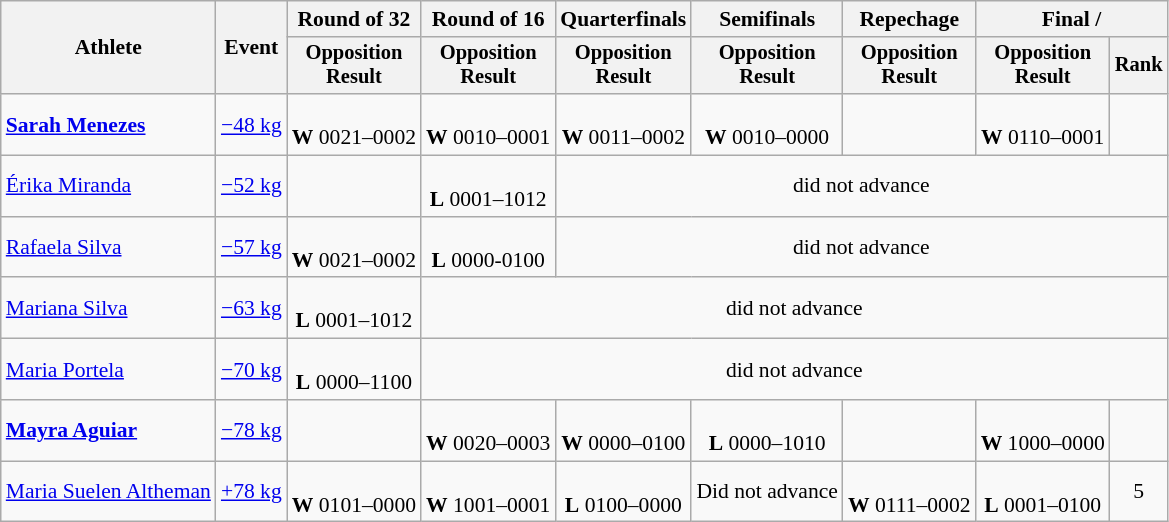<table class="wikitable" style="font-size:90%">
<tr>
<th rowspan="2">Athlete</th>
<th rowspan="2">Event</th>
<th>Round of 32</th>
<th>Round of 16</th>
<th>Quarterfinals</th>
<th>Semifinals</th>
<th>Repechage</th>
<th colspan=2>Final / </th>
</tr>
<tr style="font-size:95%">
<th>Opposition<br>Result</th>
<th>Opposition<br>Result</th>
<th>Opposition<br>Result</th>
<th>Opposition<br>Result</th>
<th>Opposition<br>Result</th>
<th>Opposition<br>Result</th>
<th>Rank</th>
</tr>
<tr align=center>
<td align=left><strong><a href='#'>Sarah Menezes</a></strong></td>
<td align=left><a href='#'>−48 kg</a></td>
<td><br><strong>W</strong> 0021–0002</td>
<td><br><strong>W</strong> 0010–0001</td>
<td><br><strong>W</strong> 0011–0002</td>
<td><br><strong>W</strong> 0010–0000</td>
<td></td>
<td><br><strong>W</strong> 0110–0001</td>
<td></td>
</tr>
<tr align=center>
<td align=left><a href='#'>Érika Miranda</a></td>
<td align=left><a href='#'>−52 kg</a></td>
<td></td>
<td><br><strong>L</strong> 0001–1012</td>
<td colspan=5>did not advance</td>
</tr>
<tr align=center>
<td align=left><a href='#'>Rafaela Silva</a></td>
<td align=left><a href='#'>−57 kg</a></td>
<td><br><strong>W</strong> 0021–0002</td>
<td><br> <strong>L</strong> 0000-0100</td>
<td colspan=5>did not advance</td>
</tr>
<tr align=center>
<td align=left><a href='#'>Mariana Silva</a></td>
<td align=left><a href='#'>−63 kg</a></td>
<td><br><strong>L</strong> 0001–1012</td>
<td colspan=6>did not advance</td>
</tr>
<tr align=center>
<td align=left><a href='#'>Maria Portela</a></td>
<td align=left><a href='#'>−70 kg</a></td>
<td><br><strong>L</strong> 0000–1100</td>
<td colspan=6>did not advance</td>
</tr>
<tr align=center>
<td align=left><strong><a href='#'>Mayra Aguiar</a></strong></td>
<td align=left><a href='#'>−78 kg</a></td>
<td></td>
<td><br><strong>W</strong> 0020–0003</td>
<td><br><strong>W</strong> 0000–0100</td>
<td><br><strong>L</strong> 0000–1010</td>
<td></td>
<td><br><strong>W</strong> 1000–0000</td>
<td></td>
</tr>
<tr align=center>
<td align=left><a href='#'>Maria Suelen Altheman</a></td>
<td align=left><a href='#'>+78 kg</a></td>
<td><br><strong>W</strong> 0101–0000</td>
<td><br><strong>W</strong> 1001–0001</td>
<td><br><strong>L</strong> 0100–0000</td>
<td>Did not advance</td>
<td><br><strong>W</strong> 0111–0002</td>
<td><br><strong>L</strong> 0001–0100 </td>
<td>5</td>
</tr>
</table>
